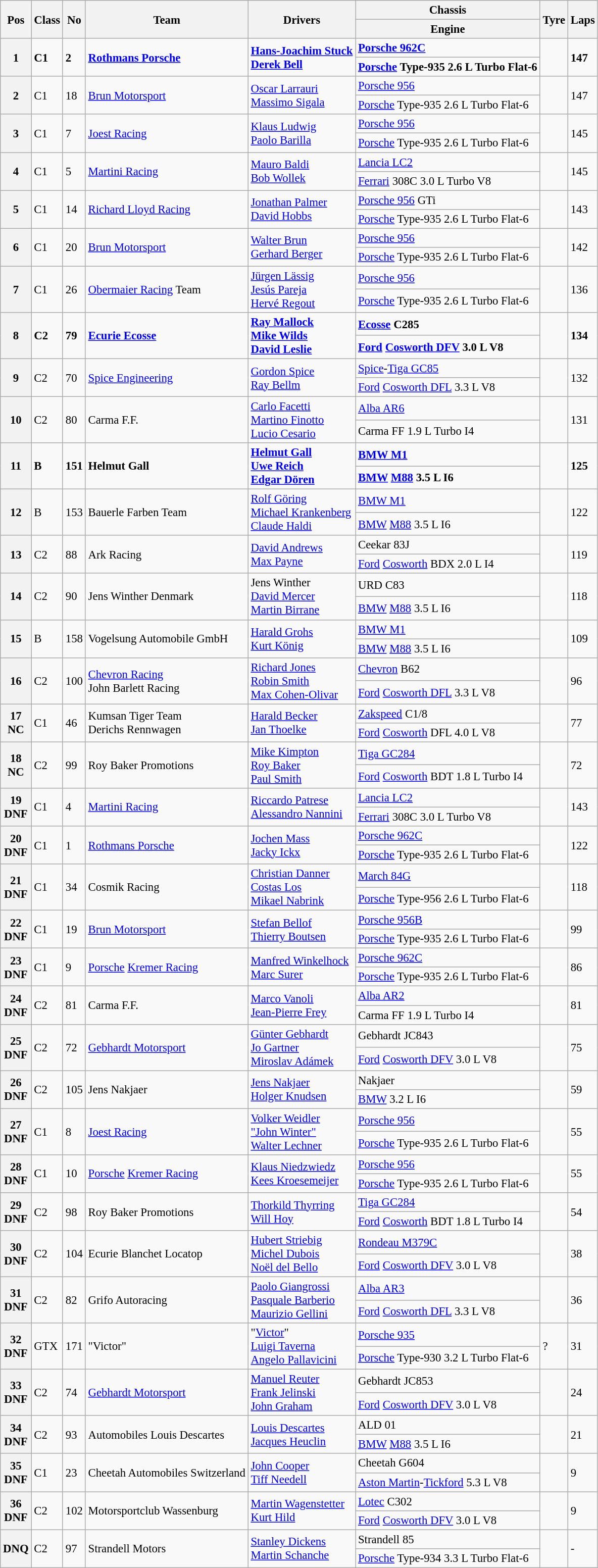<table class="wikitable" style="font-size: 95%;">
<tr>
<th rowspan=2>Pos</th>
<th rowspan=2>Class</th>
<th rowspan=2>No</th>
<th rowspan=2>Team</th>
<th rowspan=2>Drivers</th>
<th>Chassis</th>
<th rowspan=2>Tyre</th>
<th rowspan=2>Laps</th>
</tr>
<tr>
<th>Engine</th>
</tr>
<tr style="font-weight:bold">
<th rowspan=2>1</th>
<td rowspan=2>C1</td>
<td rowspan=2>2</td>
<td rowspan=2> <a href='#'>Rothmans Porsche</a></td>
<td rowspan=2> <a href='#'>Hans-Joachim Stuck</a><br> <a href='#'>Derek Bell</a></td>
<td><a href='#'>Porsche 962C</a></td>
<td rowspan=2></td>
<td rowspan=2>147</td>
</tr>
<tr style="font-weight:bold">
<td><a href='#'>Porsche</a> Type-935 2.6 L Turbo Flat-6</td>
</tr>
<tr>
<th rowspan=2>2</th>
<td rowspan=2>C1</td>
<td rowspan=2>18</td>
<td rowspan=2> <a href='#'>Brun Motorsport</a></td>
<td rowspan=2> <a href='#'>Oscar Larrauri</a><br> <a href='#'>Massimo Sigala</a></td>
<td><a href='#'>Porsche 956</a></td>
<td rowspan=2></td>
<td rowspan=2>147</td>
</tr>
<tr>
<td><a href='#'>Porsche</a> Type-935 2.6 L Turbo Flat-6</td>
</tr>
<tr>
<th rowspan=2>3</th>
<td rowspan=2>C1</td>
<td rowspan=2>7</td>
<td rowspan=2> <a href='#'>Joest Racing</a></td>
<td rowspan=2> <a href='#'>Klaus Ludwig</a><br> <a href='#'>Paolo Barilla</a></td>
<td><a href='#'>Porsche 956</a></td>
<td rowspan=2></td>
<td rowspan=2>145</td>
</tr>
<tr>
<td><a href='#'>Porsche</a> Type-935 2.6 L Turbo Flat-6</td>
</tr>
<tr>
<th rowspan=2>4</th>
<td rowspan=2>C1</td>
<td rowspan=2>5</td>
<td rowspan=2> <a href='#'>Martini Racing</a></td>
<td rowspan=2> <a href='#'>Mauro Baldi</a><br> <a href='#'>Bob Wollek</a></td>
<td><a href='#'>Lancia LC2</a></td>
<td rowspan=2></td>
<td rowspan=2>145</td>
</tr>
<tr>
<td><a href='#'>Ferrari</a> 308C 3.0 L Turbo V8</td>
</tr>
<tr>
<th rowspan=2>5</th>
<td rowspan=2>C1</td>
<td rowspan=2>14</td>
<td rowspan=2> <a href='#'>Richard Lloyd Racing</a></td>
<td rowspan=2> <a href='#'>Jonathan Palmer</a><br> <a href='#'>David Hobbs</a></td>
<td><a href='#'>Porsche 956</a> GTi</td>
<td rowspan=2></td>
<td rowspan=2>143</td>
</tr>
<tr>
<td><a href='#'>Porsche</a> Type-935 2.6 L Turbo Flat-6</td>
</tr>
<tr>
<th rowspan=2>6</th>
<td rowspan=2>C1</td>
<td rowspan=2>20</td>
<td rowspan=2> <a href='#'>Brun Motorsport</a></td>
<td rowspan=2> <a href='#'>Walter Brun</a><br> <a href='#'>Gerhard Berger</a></td>
<td><a href='#'>Porsche 956</a></td>
<td rowspan=2></td>
<td rowspan=2>142</td>
</tr>
<tr>
<td><a href='#'>Porsche</a> Type-935 2.6 L Turbo Flat-6</td>
</tr>
<tr>
<th rowspan=2>7</th>
<td rowspan=2>C1</td>
<td rowspan=2>26</td>
<td rowspan=2> <a href='#'>Obermaier Racing</a> Team</td>
<td rowspan=2> <a href='#'>Jürgen Lässig</a><br> <a href='#'>Jesús Pareja</a><br> <a href='#'>Hervé Regout</a></td>
<td><a href='#'>Porsche 956</a></td>
<td rowspan=2></td>
<td rowspan=2>136</td>
</tr>
<tr>
<td><a href='#'>Porsche</a> Type-935 2.6 L Turbo Flat-6</td>
</tr>
<tr style="font-weight:bold">
<th rowspan=2>8</th>
<td rowspan=2>C2</td>
<td rowspan=2>79</td>
<td rowspan=2> <a href='#'>Ecurie Ecosse</a></td>
<td rowspan=2> <a href='#'>Ray Mallock</a><br> <a href='#'>Mike Wilds</a><br> <a href='#'>David Leslie</a></td>
<td><a href='#'>Ecosse</a> C285</td>
<td rowspan=2></td>
<td rowspan=2>134</td>
</tr>
<tr style="font-weight:bold">
<td><a href='#'>Ford</a> <a href='#'>Cosworth DFV</a> 3.0 L V8</td>
</tr>
<tr>
<th rowspan=2>9</th>
<td rowspan=2>C2</td>
<td rowspan=2>70</td>
<td rowspan=2> <a href='#'>Spice Engineering</a></td>
<td rowspan=2> <a href='#'>Gordon Spice</a><br> <a href='#'>Ray Bellm</a></td>
<td><a href='#'>Spice</a>-<a href='#'>Tiga GC85</a></td>
<td rowspan=2></td>
<td rowspan=2>132</td>
</tr>
<tr>
<td><a href='#'>Ford</a> <a href='#'>Cosworth DFL</a> 3.3 L V8</td>
</tr>
<tr>
<th rowspan=2>10</th>
<td rowspan=2>C2</td>
<td rowspan=2>80</td>
<td rowspan=2> Carma F.F.</td>
<td rowspan=2> <a href='#'>Carlo Facetti</a><br> <a href='#'>Martino Finotto</a><br> <a href='#'>Lucio Cesario</a></td>
<td><a href='#'>Alba AR6</a></td>
<td rowspan=2></td>
<td rowspan=2>131</td>
</tr>
<tr>
<td>Carma FF 1.9 L Turbo I4</td>
</tr>
<tr style="font-weight:bold">
<th rowspan=2>11</th>
<td rowspan=2>B</td>
<td rowspan=2>151</td>
<td rowspan=2> Helmut Gall</td>
<td rowspan=2> <a href='#'>Helmut Gall</a><br> <a href='#'>Uwe Reich</a><br> <a href='#'>Edgar Dören</a></td>
<td><a href='#'>BMW M1</a></td>
<td rowspan=2></td>
<td rowspan=2>125</td>
</tr>
<tr style="font-weight:bold">
<td><a href='#'>BMW</a> <a href='#'>M88</a> 3.5 L I6</td>
</tr>
<tr>
<th rowspan=2>12</th>
<td rowspan=2>B</td>
<td rowspan=2>153</td>
<td rowspan=2> Bauerle Farben Team</td>
<td rowspan=2> <a href='#'>Rolf Göring</a><br> <a href='#'>Michael Krankenberg</a><br> <a href='#'>Claude Haldi</a></td>
<td><a href='#'>BMW M1</a></td>
<td rowspan=2></td>
<td rowspan=2>122</td>
</tr>
<tr>
<td><a href='#'>BMW</a> <a href='#'>M88</a> 3.5 L I6</td>
</tr>
<tr>
<th rowspan=2>13</th>
<td rowspan=2>C2</td>
<td rowspan=2>88</td>
<td rowspan=2> Ark Racing</td>
<td rowspan=2> <a href='#'>David Andrews</a><br> <a href='#'>Max Payne</a></td>
<td>Ceekar 83J</td>
<td rowspan=2></td>
<td rowspan=2>119</td>
</tr>
<tr>
<td><a href='#'>Ford</a> <a href='#'>Cosworth</a> BDX 2.0 L I4</td>
</tr>
<tr>
<th rowspan=2>14</th>
<td rowspan=2>C2</td>
<td rowspan=2>90</td>
<td rowspan=2> Jens Winther Denmark</td>
<td rowspan=2> Jens Winther<br> <a href='#'>David Mercer</a><br> <a href='#'>Martin Birrane</a></td>
<td>URD C83</td>
<td rowspan=2></td>
<td rowspan=2>118</td>
</tr>
<tr>
<td><a href='#'>BMW</a> <a href='#'>M88</a> 3.5 L I6</td>
</tr>
<tr>
<th rowspan=2>15</th>
<td rowspan=2>B</td>
<td rowspan=2>158</td>
<td rowspan=2> Vogelsung Automobile GmbH</td>
<td rowspan=2> <a href='#'>Harald Grohs</a><br> <a href='#'>Kurt König</a></td>
<td><a href='#'>BMW M1</a></td>
<td rowspan=2></td>
<td rowspan=2>109</td>
</tr>
<tr>
<td><a href='#'>BMW</a> <a href='#'>M88</a> 3.5 L I6</td>
</tr>
<tr>
<th rowspan=2>16</th>
<td rowspan=2>C2</td>
<td rowspan=2>100</td>
<td rowspan=2> <a href='#'>Chevron Racing</a><br> John Barlett Racing</td>
<td rowspan=2> <a href='#'>Richard Jones</a><br> <a href='#'>Robin Smith</a><br> <a href='#'>Max Cohen-Olivar</a></td>
<td><a href='#'>Chevron</a> B62</td>
<td rowspan=2></td>
<td rowspan=2>96</td>
</tr>
<tr>
<td><a href='#'>Ford</a> <a href='#'>Cosworth DFL</a> 3.3 L V8</td>
</tr>
<tr>
<th rowspan=2>17<br>NC</th>
<td rowspan=2>C1</td>
<td rowspan=2>46</td>
<td rowspan=2> Kumsan Tiger Team<br> Derichs Rennwagen</td>
<td rowspan=2> <a href='#'>Harald Becker</a><br> <a href='#'>Jan Thoelke</a></td>
<td><a href='#'>Zakspeed</a> C1/8</td>
<td rowspan=2></td>
<td rowspan=2>77</td>
</tr>
<tr>
<td><a href='#'>Ford</a> <a href='#'>Cosworth</a> DFL 4.0 L V8</td>
</tr>
<tr>
<th rowspan=2>18<br>NC</th>
<td rowspan=2>C2</td>
<td rowspan=2>99</td>
<td rowspan=2> Roy Baker Promotions</td>
<td rowspan=2> <a href='#'>Mike Kimpton</a><br> <a href='#'>Roy Baker</a><br> <a href='#'>Paul Smith</a></td>
<td><a href='#'>Tiga GC284</a></td>
<td rowspan=2></td>
<td rowspan=2>72</td>
</tr>
<tr>
<td><a href='#'>Ford</a> <a href='#'>Cosworth</a> BDT 1.8 L Turbo I4</td>
</tr>
<tr>
<th rowspan=2>19<br>DNF</th>
<td rowspan=2>C1</td>
<td rowspan=2>4</td>
<td rowspan=2> <a href='#'>Martini Racing</a></td>
<td rowspan=2> <a href='#'>Riccardo Patrese</a><br> <a href='#'>Alessandro Nannini</a></td>
<td><a href='#'>Lancia LC2</a></td>
<td rowspan=2></td>
<td rowspan=2>143</td>
</tr>
<tr>
<td><a href='#'>Ferrari</a> 308C 3.0 L Turbo V8</td>
</tr>
<tr>
<th rowspan=2>20<br>DNF</th>
<td rowspan=2>C1</td>
<td rowspan=2>1</td>
<td rowspan=2> <a href='#'>Rothmans Porsche</a></td>
<td rowspan=2> <a href='#'>Jochen Mass</a><br> <a href='#'>Jacky Ickx</a></td>
<td><a href='#'>Porsche 962C</a></td>
<td rowspan=2></td>
<td rowspan=2>122</td>
</tr>
<tr>
<td><a href='#'>Porsche</a> Type-935 2.6 L Turbo Flat-6</td>
</tr>
<tr>
<th rowspan=2>21<br>DNF</th>
<td rowspan=2>C1</td>
<td rowspan=2>34</td>
<td rowspan=2> Cosmik Racing</td>
<td rowspan=2> <a href='#'>Christian Danner</a><br> <a href='#'>Costas Los</a><br> <a href='#'>Mikael Nabrink</a></td>
<td><a href='#'>March 84G</a></td>
<td rowspan=2></td>
<td rowspan=2>118</td>
</tr>
<tr>
<td><a href='#'>Porsche</a> Type-956 2.6 L Turbo Flat-6</td>
</tr>
<tr>
<th rowspan=2>22<br>DNF</th>
<td rowspan=2>C1</td>
<td rowspan=2>19</td>
<td rowspan=2> <a href='#'>Brun Motorsport</a></td>
<td rowspan=2> <a href='#'>Stefan Bellof</a><br> <a href='#'>Thierry Boutsen</a></td>
<td><a href='#'>Porsche 956B</a></td>
<td rowspan=2></td>
<td rowspan=2>99</td>
</tr>
<tr>
<td><a href='#'>Porsche</a> Type-935 2.6 L Turbo Flat-6</td>
</tr>
<tr>
<th rowspan=2>23<br>DNF</th>
<td rowspan=2>C1</td>
<td rowspan=2>9</td>
<td rowspan=2> <a href='#'>Porsche</a> <a href='#'>Kremer Racing</a></td>
<td rowspan=2> <a href='#'>Manfred Winkelhock</a><br> <a href='#'>Marc Surer</a></td>
<td><a href='#'>Porsche 962C</a></td>
<td rowspan=2></td>
<td rowspan=2>86</td>
</tr>
<tr>
<td><a href='#'>Porsche</a> Type-935 2.6 L Turbo Flat-6</td>
</tr>
<tr>
<th rowspan=2>24<br>DNF</th>
<td rowspan=2>C2</td>
<td rowspan=2>81</td>
<td rowspan=2> Carma F.F.</td>
<td rowspan=2> <a href='#'>Marco Vanoli</a><br> <a href='#'>Jean-Pierre Frey</a></td>
<td><a href='#'>Alba AR2</a></td>
<td rowspan=2></td>
<td rowspan=2>81</td>
</tr>
<tr>
<td>Carma FF 1.9 L Turbo I4</td>
</tr>
<tr>
<th rowspan=2>25<br>DNF</th>
<td rowspan=2>C2</td>
<td rowspan=2>72</td>
<td rowspan=2> <a href='#'>Gebhardt Motorsport</a></td>
<td rowspan=2> <a href='#'>Günter Gebhardt</a><br> <a href='#'>Jo Gartner</a><br> <a href='#'>Miroslav Adámek</a></td>
<td>Gebhardt JC843</td>
<td rowspan=2></td>
<td rowspan=2>75</td>
</tr>
<tr>
<td><a href='#'>Ford</a> <a href='#'>Cosworth DFV</a> 3.0 L V8</td>
</tr>
<tr>
<th rowspan=2>26<br>DNF</th>
<td rowspan=2>C2</td>
<td rowspan=2>105</td>
<td rowspan=2> Jens Nakjaer</td>
<td rowspan=2> <a href='#'>Jens Nakjaer</a><br> <a href='#'>Holger Knudsen</a></td>
<td>Nakjaer</td>
<td rowspan=2></td>
<td rowspan=2>59</td>
</tr>
<tr>
<td><a href='#'>BMW</a> 3.2 L I6</td>
</tr>
<tr>
<th rowspan=2>27<br>DNF</th>
<td rowspan=2>C1</td>
<td rowspan=2>8</td>
<td rowspan=2> <a href='#'>Joest Racing</a></td>
<td rowspan=2> <a href='#'>Volker Weidler</a><br> <a href='#'>"John Winter"</a><br> <a href='#'>Walter Lechner</a></td>
<td><a href='#'>Porsche 956</a></td>
<td rowspan=2></td>
<td rowspan=2>55</td>
</tr>
<tr>
<td><a href='#'>Porsche</a> Type-935 2.6 L Turbo Flat-6</td>
</tr>
<tr>
<th rowspan=2>28<br>DNF</th>
<td rowspan=2>C1</td>
<td rowspan=2>10</td>
<td rowspan=2> <a href='#'>Porsche</a> <a href='#'>Kremer Racing</a></td>
<td rowspan=2> <a href='#'>Klaus Niedzwiedz</a><br> <a href='#'>Kees Kroesemeijer</a></td>
<td><a href='#'>Porsche 956</a></td>
<td rowspan=2></td>
<td rowspan=2>55</td>
</tr>
<tr>
<td><a href='#'>Porsche</a> Type-935 2.6 L Turbo Flat-6</td>
</tr>
<tr>
<th rowspan=2>29<br>DNF</th>
<td rowspan=2>C2</td>
<td rowspan=2>98</td>
<td rowspan=2> Roy Baker Promotions</td>
<td rowspan=2> <a href='#'>Thorkild Thyrring</a><br> <a href='#'>Will Hoy</a></td>
<td><a href='#'>Tiga GC284</a></td>
<td rowspan=2></td>
<td rowspan=2>54</td>
</tr>
<tr>
<td><a href='#'>Ford</a> <a href='#'>Cosworth</a> BDT 1.8 L Turbo I4</td>
</tr>
<tr>
<th rowspan=2>30<br>DNF</th>
<td rowspan=2>C2</td>
<td rowspan=2>104</td>
<td rowspan=2> Ecurie Blanchet Locatop</td>
<td rowspan=2> <a href='#'>Hubert Striebig</a><br> <a href='#'>Michel Dubois</a><br> <a href='#'>Noël del Bello</a></td>
<td><a href='#'>Rondeau M379C</a></td>
<td rowspan=2></td>
<td rowspan=2>38</td>
</tr>
<tr>
<td><a href='#'>Ford</a> <a href='#'>Cosworth DFV</a> 3.0 L V8</td>
</tr>
<tr>
<th rowspan=2>31<br>DNF</th>
<td rowspan=2>C2</td>
<td rowspan=2>82</td>
<td rowspan=2> Grifo Autoracing</td>
<td rowspan=2> <a href='#'>Paolo Giangrossi</a><br> <a href='#'>Pasquale Barberio</a><br> <a href='#'>Maurizio Gellini</a></td>
<td><a href='#'>Alba AR3</a></td>
<td rowspan=2></td>
<td rowspan=2>36</td>
</tr>
<tr>
<td><a href='#'>Ford</a> <a href='#'>Cosworth DFL</a> 3.3 L V8</td>
</tr>
<tr>
<th rowspan=2>32<br>DNF</th>
<td rowspan=2>GTX</td>
<td rowspan=2>171</td>
<td rowspan=2> "Victor"</td>
<td rowspan=2> "<a href='#'>Victor</a>"<br> <a href='#'>Luigi Taverna</a><br> <a href='#'>Angelo Pallavicini</a></td>
<td><a href='#'>Porsche 935</a></td>
<td rowspan=2>?</td>
<td rowspan=2>31</td>
</tr>
<tr>
<td><a href='#'>Porsche</a> Type-930 3.2 L Turbo Flat-6</td>
</tr>
<tr>
<th rowspan=2>33<br>DNF</th>
<td rowspan=2>C2</td>
<td rowspan=2>74</td>
<td rowspan=2> <a href='#'>Gebhardt Motorsport</a></td>
<td rowspan=2> <a href='#'>Manuel Reuter</a><br> <a href='#'>Frank Jelinski</a><br> <a href='#'>John Graham</a></td>
<td>Gebhardt JC853</td>
<td rowspan=2></td>
<td rowspan=2>24</td>
</tr>
<tr>
<td><a href='#'>Ford</a> <a href='#'>Cosworth DFV</a> 3.0 L V8</td>
</tr>
<tr>
<th rowspan=2>34<br>DNF</th>
<td rowspan=2>C2</td>
<td rowspan=2>93</td>
<td rowspan=2> Automobiles Louis Descartes</td>
<td rowspan=2> <a href='#'>Louis Descartes</a><br> <a href='#'>Jacques Heuclin</a></td>
<td>ALD 01</td>
<td rowspan=2></td>
<td rowspan=2>21</td>
</tr>
<tr>
<td><a href='#'>BMW</a> <a href='#'>M88</a> 3.5 L I6</td>
</tr>
<tr>
<th rowspan=2>35<br>DNF</th>
<td rowspan=2>C1</td>
<td rowspan=2>23</td>
<td rowspan=2> Cheetah Automobiles Switzerland</td>
<td rowspan=2> <a href='#'>John Cooper</a><br> <a href='#'>Tiff Needell</a></td>
<td>Cheetah G604</td>
<td rowspan=2></td>
<td rowspan=2>9</td>
</tr>
<tr>
<td><a href='#'>Aston Martin</a>-<a href='#'>Tickford</a> 5.3 L V8</td>
</tr>
<tr>
<th rowspan=2>36<br>DNF</th>
<td rowspan=2>C2</td>
<td rowspan=2>102</td>
<td rowspan=2> Motorsportclub Wassenburg</td>
<td rowspan=2> <a href='#'>Martin Wagenstetter</a><br> <a href='#'>Kurt Hild</a></td>
<td><a href='#'>Lotec</a> C302</td>
<td rowspan=2></td>
<td rowspan=2>9</td>
</tr>
<tr>
<td><a href='#'>Ford</a> <a href='#'>Cosworth DFV</a> 3.0 L V8</td>
</tr>
<tr>
<th rowspan=2>DNQ</th>
<td rowspan=2>C2</td>
<td rowspan=2>97</td>
<td rowspan=2> Strandell Motors</td>
<td rowspan=2> <a href='#'>Stanley Dickens</a><br> <a href='#'>Martin Schanche</a></td>
<td>Strandell 85</td>
<td rowspan=2></td>
<td rowspan=2>-</td>
</tr>
<tr>
<td><a href='#'>Porsche</a> Type-934 3.3 L Turbo Flat-6</td>
</tr>
</table>
